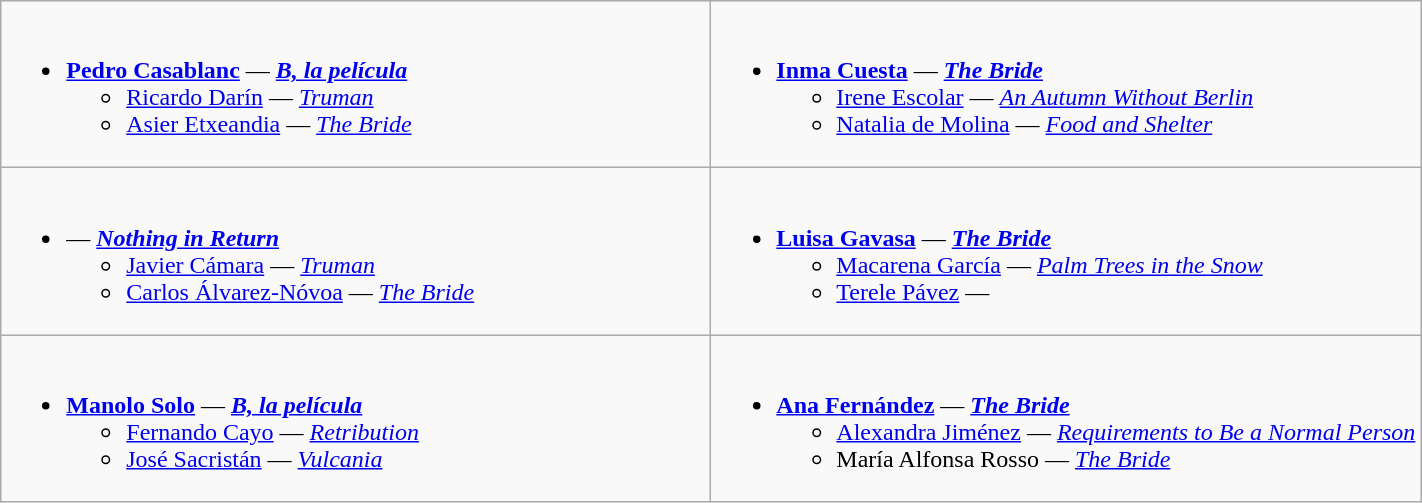<table class=wikitable>
<tr>
<td style="vertical-align:top;" width="50%"><br><ul><li><strong><a href='#'>Pedro Casablanc</a></strong> — <strong><em><a href='#'>B, la película</a></em></strong><ul><li><a href='#'>Ricardo Darín</a> — <em><a href='#'>Truman</a></em></li><li><a href='#'>Asier Etxeandia</a> — <em><a href='#'>The Bride</a></em></li></ul></li></ul></td>
<td style="vertical-align:top;" width="50%"><br><ul><li><strong><a href='#'>Inma Cuesta</a></strong> — <strong><em><a href='#'>The Bride</a></em></strong><ul><li><a href='#'>Irene Escolar</a> — <em><a href='#'>An Autumn Without Berlin</a></em></li><li><a href='#'>Natalia de Molina</a> — <em><a href='#'>Food and Shelter</a></em></li></ul></li></ul></td>
</tr>
<tr>
<td style="vertical-align:top;" width="50%"><br><ul><li><strong></strong> — <strong><em><a href='#'>Nothing in Return</a></em></strong><ul><li><a href='#'>Javier Cámara</a> — <em><a href='#'>Truman</a></em></li><li><a href='#'>Carlos Álvarez-Nóvoa</a> — <em><a href='#'>The Bride</a></em></li></ul></li></ul></td>
<td style="vertical-align:top;" width="50%"><br><ul><li><strong><a href='#'>Luisa Gavasa</a></strong> — <strong><em><a href='#'>The Bride</a></em></strong><ul><li><a href='#'>Macarena García</a> — <em><a href='#'>Palm Trees in the Snow</a></em></li><li><a href='#'>Terele Pávez</a> — <em></em></li></ul></li></ul></td>
</tr>
<tr>
<td style="vertical-align:top;" width="50%"><br><ul><li><strong><a href='#'>Manolo Solo</a></strong> — <strong><em><a href='#'>B, la película</a></em></strong><ul><li><a href='#'>Fernando Cayo</a> — <em><a href='#'>Retribution</a></em></li><li><a href='#'>José Sacristán</a> — <em><a href='#'>Vulcania</a></em></li></ul></li></ul></td>
<td style="vertical-align:top;" width="50%"><br><ul><li><strong><a href='#'>Ana Fernández</a></strong> — <strong><em><a href='#'>The Bride</a></em></strong><ul><li><a href='#'>Alexandra Jiménez</a> — <em><a href='#'>Requirements to Be a Normal Person</a></em></li><li>María Alfonsa Rosso — <em><a href='#'>The Bride</a></em></li></ul></li></ul></td>
</tr>
</table>
